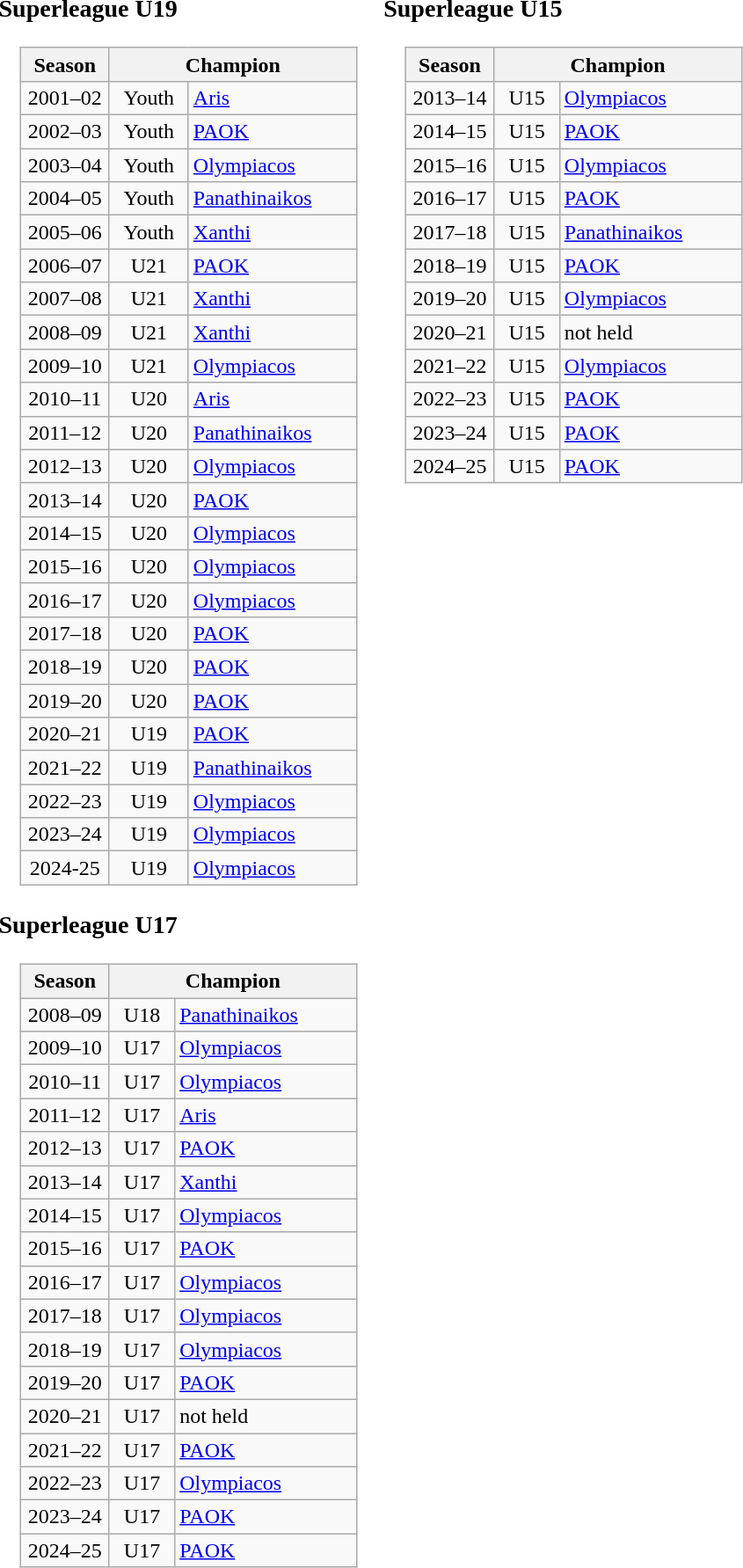<table>
<tr>
<td valign="top"><br><h3>Superleague U19</h3><table class="wikitable" style="text-align:left;margin-left:1em;">
<tr>
<th width="60">Season</th>
<th colspan=2 width="180">Champion</th>
</tr>
<tr>
<td align="center">2001–02</td>
<td style="text-align:center">Youth</td>
<td><a href='#'>Aris</a></td>
</tr>
<tr>
<td align="center">2002–03</td>
<td style="text-align:center">Youth</td>
<td><a href='#'>PAOK</a></td>
</tr>
<tr>
<td align="center">2003–04</td>
<td style="text-align:center">Youth</td>
<td><a href='#'>Olympiacos</a></td>
</tr>
<tr>
<td align="center">2004–05</td>
<td style="text-align:center">Youth</td>
<td><a href='#'>Panathinaikos</a></td>
</tr>
<tr>
<td align="center">2005–06</td>
<td style="text-align:center">Youth</td>
<td><a href='#'>Xanthi</a></td>
</tr>
<tr>
<td align="center">2006–07</td>
<td style="text-align:center">U21</td>
<td><a href='#'>PAOK</a></td>
</tr>
<tr>
<td align="center">2007–08</td>
<td style="text-align:center">U21</td>
<td><a href='#'>Xanthi</a></td>
</tr>
<tr>
<td align="center">2008–09</td>
<td style="text-align:center">U21</td>
<td><a href='#'>Xanthi</a></td>
</tr>
<tr>
<td align="center">2009–10</td>
<td style="text-align:center">U21</td>
<td><a href='#'>Olympiacos</a></td>
</tr>
<tr>
<td align="center">2010–11</td>
<td style="text-align:center">U20</td>
<td><a href='#'>Aris</a></td>
</tr>
<tr>
<td align="center">2011–12</td>
<td style="text-align:center">U20</td>
<td><a href='#'>Panathinaikos</a></td>
</tr>
<tr>
<td align="center">2012–13</td>
<td style="text-align:center">U20</td>
<td><a href='#'>Olympiacos</a></td>
</tr>
<tr>
<td align="center">2013–14</td>
<td style="text-align:center">U20</td>
<td><a href='#'>PAOK</a></td>
</tr>
<tr>
<td align="center">2014–15</td>
<td style="text-align:center">U20</td>
<td><a href='#'>Olympiacos</a></td>
</tr>
<tr>
<td align="center">2015–16</td>
<td style="text-align:center">U20</td>
<td><a href='#'>Olympiacos</a></td>
</tr>
<tr>
<td align="center">2016–17</td>
<td style="text-align:center">U20</td>
<td><a href='#'>Olympiacos</a></td>
</tr>
<tr>
<td align="center">2017–18</td>
<td style="text-align:center">U20</td>
<td><a href='#'>PAOK</a></td>
</tr>
<tr>
<td align="center">2018–19</td>
<td style="text-align:center">U20</td>
<td><a href='#'>PAOK</a></td>
</tr>
<tr>
<td align="center">2019–20</td>
<td style="text-align:center">U20</td>
<td><a href='#'>PAOK</a></td>
</tr>
<tr>
<td align="center">2020–21</td>
<td style="text-align:center">U19</td>
<td><a href='#'>PAOK</a></td>
</tr>
<tr>
<td align="center">2021–22</td>
<td style="text-align:center">U19</td>
<td><a href='#'>Panathinaikos</a></td>
</tr>
<tr>
<td align="center">2022–23</td>
<td style="text-align:center">U19</td>
<td><a href='#'>Olympiacos</a></td>
</tr>
<tr>
<td align="center">2023–24</td>
<td style="text-align:center">U19</td>
<td><a href='#'>Olympiacos</a></td>
</tr>
<tr>
<td align="center">2024-25</td>
<td style="text-align:center">U19</td>
<td><a href='#'>Olympiacos</a></td>
</tr>
</table>
<h3>Superleague U17</h3><table class="wikitable" style="text-align:left;margin-left:1em;">
<tr>
<th width="60">Season</th>
<th colspan=2 width="180">Champion</th>
</tr>
<tr>
<td align="center">2008–09</td>
<td style="text-align:center">U18</td>
<td><a href='#'>Panathinaikos</a></td>
</tr>
<tr>
<td align="center">2009–10</td>
<td style="text-align:center">U17</td>
<td><a href='#'>Olympiacos</a></td>
</tr>
<tr>
<td align="center">2010–11</td>
<td style="text-align:center">U17</td>
<td><a href='#'>Olympiacos</a></td>
</tr>
<tr>
<td align="center">2011–12</td>
<td style="text-align:center">U17</td>
<td><a href='#'>Aris</a></td>
</tr>
<tr>
<td align="center">2012–13</td>
<td style="text-align:center">U17</td>
<td><a href='#'>PAOK</a></td>
</tr>
<tr>
<td align="center">2013–14</td>
<td style="text-align:center">U17</td>
<td><a href='#'>Xanthi</a></td>
</tr>
<tr>
<td align="center">2014–15</td>
<td style="text-align:center">U17</td>
<td><a href='#'>Olympiacos</a></td>
</tr>
<tr>
<td align="center">2015–16</td>
<td style="text-align:center">U17</td>
<td><a href='#'>PAOK</a></td>
</tr>
<tr>
<td align="center">2016–17</td>
<td style="text-align:center">U17</td>
<td><a href='#'>Olympiacos</a></td>
</tr>
<tr>
<td align="center">2017–18</td>
<td style="text-align:center">U17</td>
<td><a href='#'>Olympiacos</a></td>
</tr>
<tr>
<td align="center">2018–19</td>
<td style="text-align:center">U17</td>
<td><a href='#'>Olympiacos</a></td>
</tr>
<tr>
<td align="center">2019–20</td>
<td style="text-align:center">U17</td>
<td><a href='#'>PAOK</a></td>
</tr>
<tr>
<td align="center">2020–21</td>
<td style="text-align:center">U17</td>
<td>not held</td>
</tr>
<tr>
<td align="center">2021–22</td>
<td style="text-align:center">U17</td>
<td><a href='#'>PAOK</a></td>
</tr>
<tr>
<td align="center">2022–23</td>
<td style="text-align:center">U17</td>
<td><a href='#'>Olympiacos</a></td>
</tr>
<tr>
<td align="center">2023–24</td>
<td style="text-align:center">U17</td>
<td><a href='#'>PAOK</a></td>
</tr>
<tr>
<td align="center">2024–25</td>
<td style="text-align:center">U17</td>
<td><a href='#'>PAOK</a></td>
</tr>
</table>
</td>
<td valign="top"><br><h3>Superleague U15</h3><table class="wikitable" style="text-align:left;margin-left:1em;">
<tr>
<th width="60">Season</th>
<th colspan=2 width="180">Champion</th>
</tr>
<tr>
<td align="center">2013–14</td>
<td style="text-align:center">U15</td>
<td><a href='#'>Olympiacos</a></td>
</tr>
<tr>
<td align="center">2014–15</td>
<td style="text-align:center">U15</td>
<td><a href='#'>PAOK</a></td>
</tr>
<tr>
<td align="center">2015–16</td>
<td style="text-align:center">U15</td>
<td><a href='#'>Olympiacos</a></td>
</tr>
<tr>
<td align="center">2016–17</td>
<td style="text-align:center">U15</td>
<td><a href='#'>PAOK</a></td>
</tr>
<tr>
<td align="center">2017–18</td>
<td style="text-align:center">U15</td>
<td><a href='#'>Panathinaikos</a></td>
</tr>
<tr>
<td align="center">2018–19</td>
<td style="text-align:center">U15</td>
<td><a href='#'>PAOK</a></td>
</tr>
<tr>
<td align="center">2019–20</td>
<td style="text-align:center">U15</td>
<td><a href='#'>Olympiacos</a></td>
</tr>
<tr>
<td align="center">2020–21</td>
<td style="text-align:center">U15</td>
<td>not held</td>
</tr>
<tr>
<td align="center">2021–22</td>
<td style="text-align:center">U15</td>
<td><a href='#'>Olympiacos</a></td>
</tr>
<tr>
<td align="center">2022–23</td>
<td style="text-align:center">U15</td>
<td><a href='#'>PAOK</a></td>
</tr>
<tr>
<td align="center">2023–24</td>
<td style="text-align:center">U15</td>
<td><a href='#'>PAOK</a></td>
</tr>
<tr>
<td align="center">2024–25</td>
<td style="text-align:center">U15</td>
<td><a href='#'>PAOK</a></td>
</tr>
</table>
</td>
</tr>
</table>
